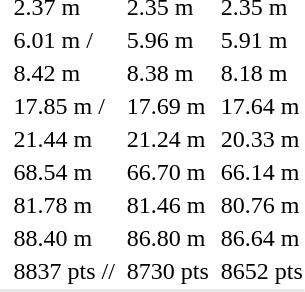<table>
<tr>
<td></td>
<td></td>
<td>2.37 m </td>
<td></td>
<td>2.35 m</td>
<td></td>
<td>2.35 m</td>
</tr>
<tr>
<td></td>
<td></td>
<td>6.01 m /</td>
<td></td>
<td>5.96 m</td>
<td></td>
<td>5.91 m</td>
</tr>
<tr>
<td></td>
<td></td>
<td>8.42 m</td>
<td></td>
<td>8.38 m</td>
<td></td>
<td>8.18 m</td>
</tr>
<tr>
<td></td>
<td></td>
<td>17.85 m /</td>
<td></td>
<td>17.69 m</td>
<td></td>
<td>17.64 m</td>
</tr>
<tr>
<td></td>
<td></td>
<td>21.44 m</td>
<td></td>
<td>21.24 m</td>
<td></td>
<td>20.33 m</td>
</tr>
<tr>
<td></td>
<td></td>
<td>68.54 m</td>
<td></td>
<td>66.70 m</td>
<td></td>
<td>66.14 m</td>
</tr>
<tr>
<td></td>
<td></td>
<td>81.78 m</td>
<td></td>
<td>81.46 m</td>
<td></td>
<td>80.76 m</td>
</tr>
<tr>
<td></td>
<td></td>
<td>88.40 m </td>
<td></td>
<td>86.80 m</td>
<td></td>
<td>86.64 m</td>
</tr>
<tr>
<td></td>
<td></td>
<td>8837 pts //</td>
<td></td>
<td>8730 pts </td>
<td></td>
<td>8652 pts</td>
</tr>
<tr bgcolor= e8e8e8>
<td colspan=7></td>
</tr>
</table>
